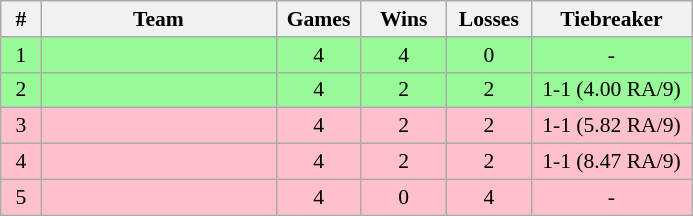<table class=wikitable style="text-align:center; font-size:90%">
<tr>
<th width=20>#</th>
<th width=150>Team</th>
<th width=50>Games</th>
<th width=50>Wins</th>
<th width=50>Losses</th>
<th width=100>Tiebreaker</th>
</tr>
<tr bgcolor=#98fb98>
<td>1</td>
<td align=left></td>
<td>4</td>
<td>4</td>
<td>0</td>
<td>-</td>
</tr>
<tr bgcolor=#98fb98>
<td>2</td>
<td align=left></td>
<td>4</td>
<td>2</td>
<td>2</td>
<td>1-1 (4.00 RA/9)</td>
</tr>
<tr bgcolor=pink>
<td>3</td>
<td align=left></td>
<td>4</td>
<td>2</td>
<td>2</td>
<td>1-1 (5.82 RA/9)</td>
</tr>
<tr bgcolor=pink>
<td>4</td>
<td align=left></td>
<td>4</td>
<td>2</td>
<td>2</td>
<td>1-1 (8.47 RA/9)</td>
</tr>
<tr bgcolor=pink>
<td>5</td>
<td align=left></td>
<td>4</td>
<td>0</td>
<td>4</td>
<td>-</td>
</tr>
</table>
